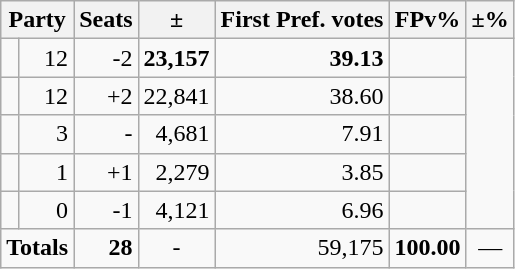<table class=wikitable>
<tr>
<th colspan=2 align=center>Party</th>
<th valign=top>Seats</th>
<th valign=top>±</th>
<th valign=top>First Pref. votes</th>
<th valign=top>FPv%</th>
<th valign=top>±%</th>
</tr>
<tr>
<td></td>
<td align=right>12</td>
<td align=right>-2</td>
<td align=right><strong>23,157</strong></td>
<td align=right><strong>39.13</strong></td>
<td align=right></td>
</tr>
<tr>
<td></td>
<td align=right>12</td>
<td align=right>+2</td>
<td align=right>22,841</td>
<td align=right>38.60</td>
<td align=right></td>
</tr>
<tr>
<td></td>
<td align=right>3</td>
<td align=right>-</td>
<td align=right>4,681</td>
<td align=right>7.91</td>
<td align=right></td>
</tr>
<tr>
<td></td>
<td align=right>1</td>
<td align=right>+1</td>
<td align=right>2,279</td>
<td align=right>3.85</td>
<td align=right></td>
</tr>
<tr>
<td></td>
<td align=right>0</td>
<td align=right>-1</td>
<td align=right>4,121</td>
<td align=right>6.96</td>
<td align=right></td>
</tr>
<tr>
<td colspan=2 align=center><strong>Totals</strong></td>
<td align=right><strong>28</strong></td>
<td align=center>-</td>
<td align=right>59,175</td>
<td align=center><strong>100.00</strong></td>
<td align=center>—</td>
</tr>
</table>
